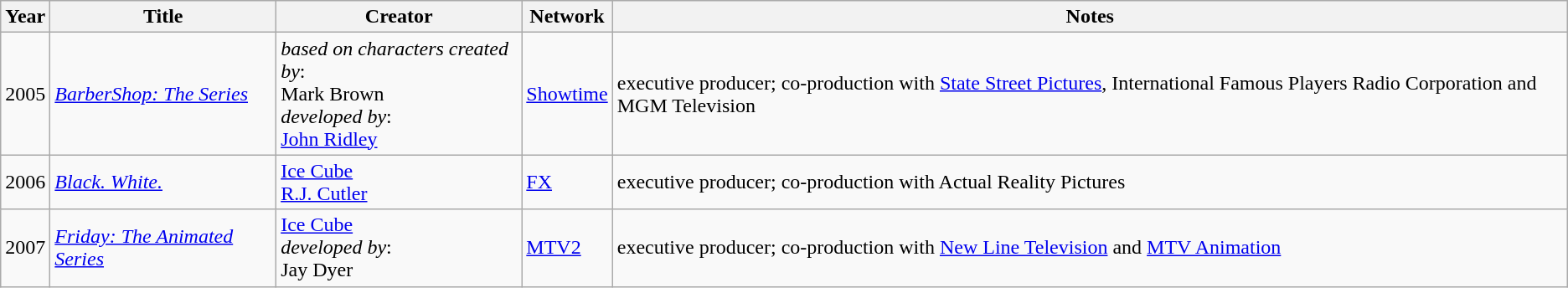<table class="wikitable sortable">
<tr>
<th>Year</th>
<th>Title</th>
<th>Creator</th>
<th>Network</th>
<th>Notes</th>
</tr>
<tr>
<td>2005</td>
<td><em><a href='#'>BarberShop: The Series</a></em></td>
<td><em>based on characters created by</em>:<br>Mark Brown<br><em>developed by</em>:<br><a href='#'>John Ridley</a></td>
<td><a href='#'>Showtime</a></td>
<td>executive producer; co-production with <a href='#'>State Street Pictures</a>, International Famous Players Radio Corporation and MGM Television</td>
</tr>
<tr>
<td>2006</td>
<td><em><a href='#'>Black. White.</a></em></td>
<td><a href='#'>Ice Cube</a><br><a href='#'>R.J. Cutler</a></td>
<td><a href='#'>FX</a></td>
<td>executive producer; co-production with Actual Reality Pictures</td>
</tr>
<tr>
<td>2007</td>
<td><em><a href='#'>Friday: The Animated Series</a></em></td>
<td><a href='#'>Ice Cube</a><br><em>developed by</em>:<br>Jay Dyer</td>
<td><a href='#'>MTV2</a></td>
<td>executive producer; co-production with <a href='#'>New Line Television</a> and <a href='#'>MTV Animation</a></td>
</tr>
</table>
